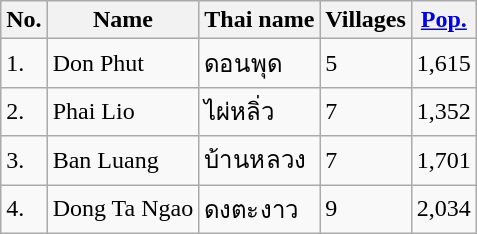<table class="wikitable sortable">
<tr>
<th>No.</th>
<th>Name</th>
<th>Thai name</th>
<th>Villages</th>
<th><a href='#'>Pop.</a></th>
</tr>
<tr>
<td>1.</td>
<td>Don Phut</td>
<td>ดอนพุด</td>
<td>5</td>
<td>1,615</td>
</tr>
<tr>
<td>2.</td>
<td>Phai Lio</td>
<td>ไผ่หลิ่ว</td>
<td>7</td>
<td>1,352</td>
</tr>
<tr>
<td>3.</td>
<td>Ban Luang</td>
<td>บ้านหลวง</td>
<td>7</td>
<td>1,701</td>
</tr>
<tr>
<td>4.</td>
<td>Dong Ta Ngao</td>
<td>ดงตะงาว</td>
<td>9</td>
<td>2,034</td>
</tr>
</table>
